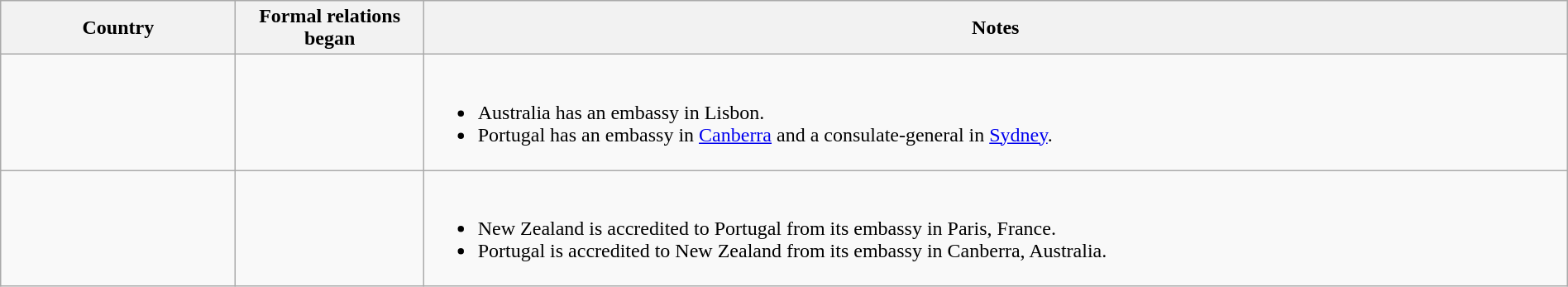<table class="wikitable sortable" style="width:100%; margin:auto;">
<tr>
<th style="width:15%;">Country</th>
<th style="width:12%;">Formal relations began</th>
<th>Notes</th>
</tr>
<tr valign="top">
<td></td>
<td></td>
<td><br><ul><li>Australia has an embassy in Lisbon.</li><li>Portugal has an embassy in <a href='#'>Canberra</a> and a consulate-general in <a href='#'>Sydney</a>.</li></ul></td>
</tr>
<tr valign="top">
<td></td>
<td></td>
<td><br><ul><li>New Zealand is accredited to Portugal from its embassy in Paris, France.</li><li>Portugal is accredited to New Zealand from its embassy in Canberra, Australia.</li></ul></td>
</tr>
</table>
